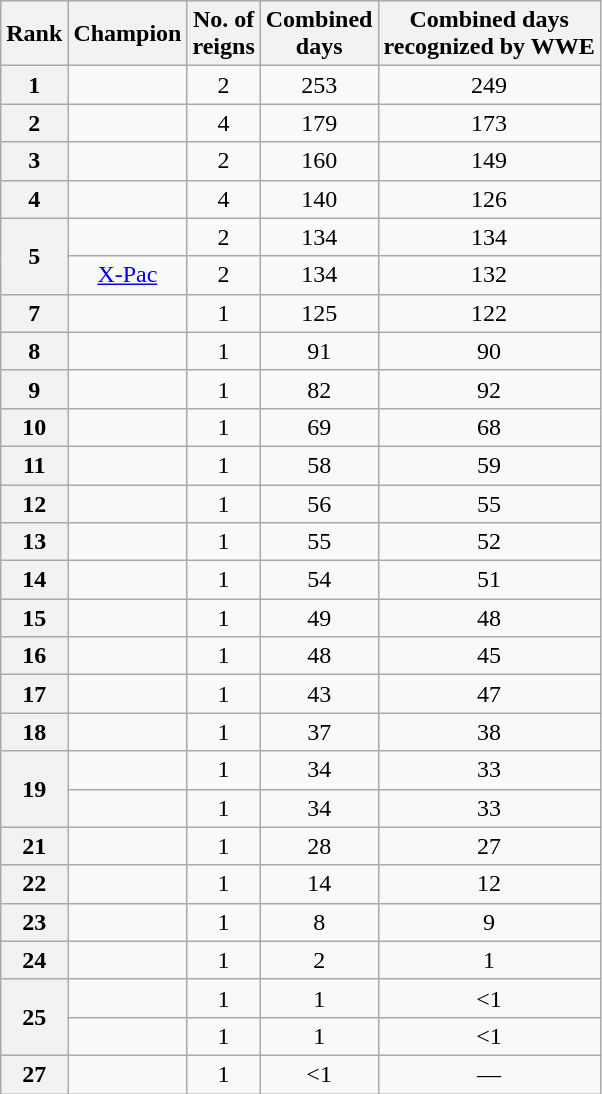<table class="wikitable sortable" style="text-align: center">
<tr>
<th>Rank</th>
<th>Champion</th>
<th>No. of<br>reigns</th>
<th>Combined<br>days</th>
<th>Combined days<br>recognized by WWE</th>
</tr>
<tr>
<th>1</th>
<td></td>
<td>2</td>
<td>253</td>
<td>249</td>
</tr>
<tr>
<th>2</th>
<td></td>
<td>4</td>
<td>179</td>
<td>173</td>
</tr>
<tr>
<th>3</th>
<td></td>
<td>2</td>
<td>160</td>
<td>149</td>
</tr>
<tr>
<th>4</th>
<td></td>
<td>4</td>
<td>140</td>
<td>126</td>
</tr>
<tr>
<th rowspan=2>5</th>
<td></td>
<td>2</td>
<td>134</td>
<td>134</td>
</tr>
<tr>
<td><a href='#'>X-Pac</a></td>
<td>2</td>
<td>134</td>
<td>132</td>
</tr>
<tr>
<th>7</th>
<td></td>
<td>1</td>
<td>125</td>
<td>122</td>
</tr>
<tr>
<th>8</th>
<td></td>
<td>1</td>
<td>91</td>
<td>90</td>
</tr>
<tr>
<th>9</th>
<td></td>
<td>1</td>
<td>82</td>
<td>92</td>
</tr>
<tr>
<th>10</th>
<td></td>
<td>1</td>
<td>69</td>
<td>68</td>
</tr>
<tr>
<th>11</th>
<td></td>
<td>1</td>
<td>58</td>
<td>59</td>
</tr>
<tr>
<th>12</th>
<td></td>
<td>1</td>
<td>56</td>
<td>55</td>
</tr>
<tr>
<th>13</th>
<td></td>
<td>1</td>
<td>55</td>
<td>52</td>
</tr>
<tr>
<th>14</th>
<td></td>
<td>1</td>
<td>54</td>
<td>51</td>
</tr>
<tr>
<th>15</th>
<td></td>
<td>1</td>
<td>49</td>
<td>48</td>
</tr>
<tr>
<th>16</th>
<td></td>
<td>1</td>
<td>48</td>
<td>45</td>
</tr>
<tr>
<th>17</th>
<td></td>
<td>1</td>
<td>43</td>
<td>47</td>
</tr>
<tr>
<th>18</th>
<td></td>
<td>1</td>
<td>37</td>
<td>38</td>
</tr>
<tr>
<th rowspan=2>19</th>
<td></td>
<td>1</td>
<td>34</td>
<td>33</td>
</tr>
<tr>
<td></td>
<td>1</td>
<td>34</td>
<td>33</td>
</tr>
<tr>
<th>21</th>
<td></td>
<td>1</td>
<td>28</td>
<td>27</td>
</tr>
<tr>
<th>22</th>
<td></td>
<td>1</td>
<td>14</td>
<td>12</td>
</tr>
<tr>
<th>23</th>
<td></td>
<td>1</td>
<td>8</td>
<td>9</td>
</tr>
<tr>
<th>24</th>
<td></td>
<td>1</td>
<td>2</td>
<td>1</td>
</tr>
<tr>
<th rowspan=2>25</th>
<td></td>
<td>1</td>
<td>1</td>
<td><1</td>
</tr>
<tr>
<td></td>
<td>1</td>
<td>1</td>
<td><1</td>
</tr>
<tr>
<th>27</th>
<td></td>
<td>1</td>
<td><1</td>
<td>—</td>
</tr>
</table>
